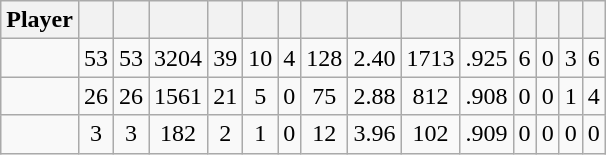<table class="wikitable sortable" style="text-align:center;">
<tr>
<th>Player</th>
<th></th>
<th></th>
<th></th>
<th></th>
<th></th>
<th></th>
<th></th>
<th></th>
<th></th>
<th></th>
<th></th>
<th></th>
<th></th>
<th></th>
</tr>
<tr>
<td></td>
<td>53</td>
<td>53</td>
<td>3204</td>
<td>39</td>
<td>10</td>
<td>4</td>
<td>128</td>
<td>2.40</td>
<td>1713</td>
<td>.925</td>
<td>6</td>
<td>0</td>
<td>3</td>
<td>6</td>
</tr>
<tr>
<td></td>
<td>26</td>
<td>26</td>
<td>1561</td>
<td>21</td>
<td>5</td>
<td>0</td>
<td>75</td>
<td>2.88</td>
<td>812</td>
<td>.908</td>
<td>0</td>
<td>0</td>
<td>1</td>
<td>4</td>
</tr>
<tr>
<td></td>
<td>3</td>
<td>3</td>
<td>182</td>
<td>2</td>
<td>1</td>
<td>0</td>
<td>12</td>
<td>3.96</td>
<td>102</td>
<td>.909</td>
<td>0</td>
<td>0</td>
<td>0</td>
<td>0</td>
</tr>
</table>
